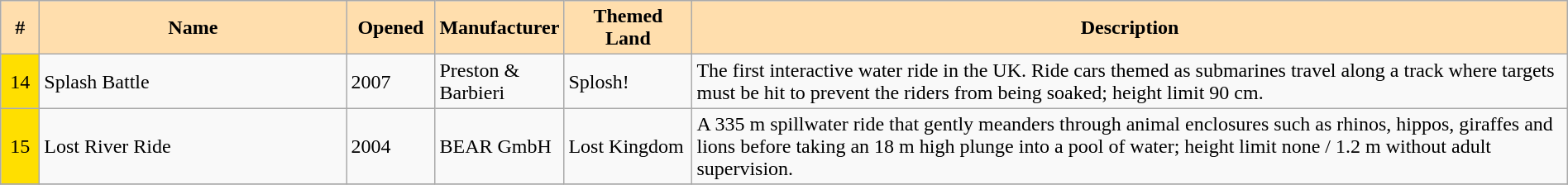<table class="wikitable" style="width: 100%; font sizes: 95%;">
<tr>
<th style="background-color: #FFDEAD; width: 1.5em;">#</th>
<th style="background-color: #FFDEAD; width: 15em;">Name</th>
<th style="background-color: #FFDEAD; width: 4em;">Opened</th>
<th style="background-color: #FFDEAD; width: 6em;">Manufacturer</th>
<th style="background-color: #FFDEAD; width: 6em;">Themed Land</th>
<th style="background-color: #FFDEAD;">Description</th>
</tr>
<tr>
<td style="background-color: #FFDF00; text-align: center;">14</td>
<td>Splash Battle</td>
<td>2007</td>
<td>Preston & Barbieri</td>
<td>Splosh!</td>
<td>The first interactive water ride in the UK. Ride cars themed as submarines travel along a track where targets must be hit to prevent the riders from being soaked; height limit 90 cm.</td>
</tr>
<tr>
<td style="background-color: #FFDF00; text-align: center;">15</td>
<td>Lost River Ride</td>
<td>2004</td>
<td>BEAR GmbH</td>
<td>Lost Kingdom</td>
<td>A 335 m spillwater ride that gently meanders through animal enclosures such as rhinos, hippos, giraffes and lions before taking an 18 m high plunge into a pool of water; height limit none / 1.2 m without adult supervision.</td>
</tr>
<tr duration 20>
</tr>
</table>
